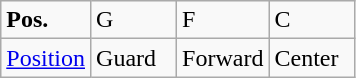<table class="wikitable">
<tr>
<td width="50"><strong>Pos.</strong></td>
<td width="50">G</td>
<td width="50">F</td>
<td width="50">C</td>
</tr>
<tr>
<td><a href='#'>Position</a></td>
<td>Guard</td>
<td>Forward</td>
<td>Center</td>
</tr>
</table>
